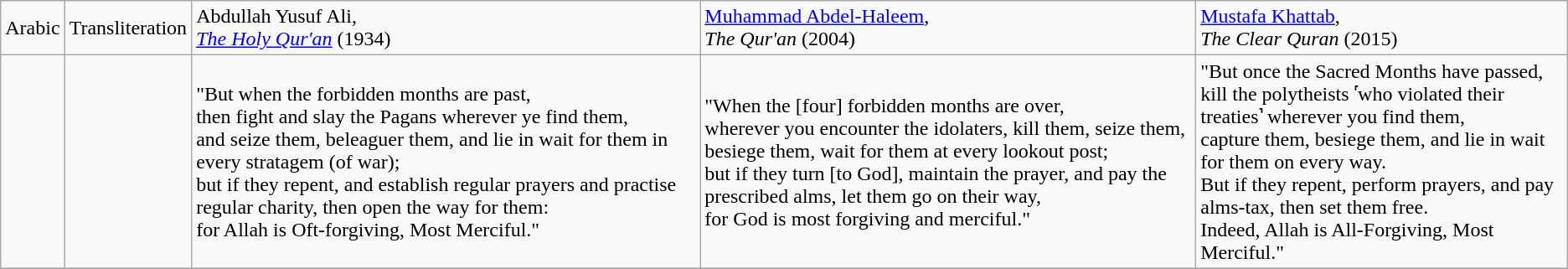<table class="wikitable">
<tr>
<td>Arabic</td>
<td>Transliteration</td>
<td>Abdullah Yusuf Ali,<br> <em><a href='#'>The Holy Qur'an</a></em> (1934)</td>
<td><a href='#'>Muhammad Abdel-Haleem</a>,<br> <em>The Qur'an</em> (2004)</td>
<td><a href='#'>Mustafa Khattab</a>,<br> <em>The Clear Quran</em> (2015)</td>
</tr>
<tr>
<td></td>
<td></td>
<td>"But when the forbidden months are past,<br> then fight and slay the Pagans wherever ye find them,<br> and seize them, beleaguer them, and lie in wait for them in every stratagem (of war);<br> but if they repent, and establish regular prayers and practise regular charity, then open the way for them:<br> for Allah is Oft-forgiving, Most Merciful."</td>
<td>"When the [four] forbidden months are over,<br> wherever you encounter the idolaters, kill them, seize them,<br> besiege them, wait for them at every lookout post;<br> but if they turn [to God], maintain the prayer, and pay the prescribed alms, let them go on their way,<br> for God is most forgiving and merciful."</td>
<td>"But once the Sacred Months have passed,<br> kill the polytheists ˹who violated their treaties˺ wherever you find them,<br> capture them, besiege them, and lie in wait for them on every way.<br> But if they repent, perform prayers, and pay alms-tax, then set them free.<br> Indeed, Allah is All-Forgiving, Most Merciful."</td>
</tr>
<tr>
</tr>
</table>
